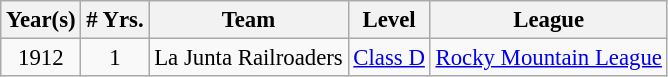<table class="wikitable" style="text-align:center; font-size: 95%;">
<tr>
<th>Year(s)</th>
<th># Yrs.</th>
<th>Team</th>
<th>Level</th>
<th>League</th>
</tr>
<tr>
<td>1912</td>
<td>1</td>
<td>La Junta Railroaders</td>
<td><a href='#'>Class D</a></td>
<td><a href='#'>Rocky Mountain League</a></td>
</tr>
</table>
